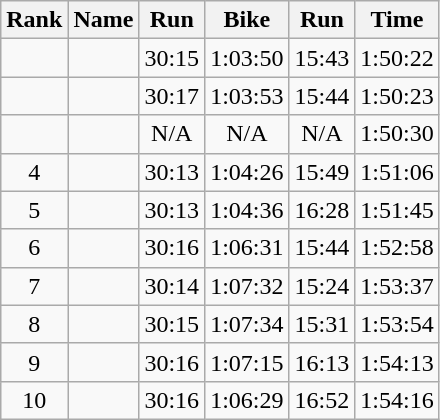<table class="wikitable sortable">
<tr>
<th>Rank</th>
<th>Name</th>
<th>Run</th>
<th>Bike</th>
<th>Run</th>
<th>Time</th>
</tr>
<tr align="center">
<td></td>
<td align="left"><strong></strong></td>
<td>30:15</td>
<td>1:03:50</td>
<td>15:43</td>
<td>1:50:22</td>
</tr>
<tr align="center">
<td></td>
<td align="left"></td>
<td>30:17</td>
<td>1:03:53</td>
<td>15:44</td>
<td>1:50:23</td>
</tr>
<tr align="center">
<td></td>
<td align="left"></td>
<td>N/A</td>
<td>N/A</td>
<td>N/A</td>
<td>1:50:30</td>
</tr>
<tr align="center">
<td>4</td>
<td align="left"></td>
<td>30:13</td>
<td>1:04:26</td>
<td>15:49</td>
<td>1:51:06</td>
</tr>
<tr align="center">
<td>5</td>
<td align="left"></td>
<td>30:13</td>
<td>1:04:36</td>
<td>16:28</td>
<td>1:51:45</td>
</tr>
<tr align="center">
<td>6</td>
<td align="left"></td>
<td>30:16</td>
<td>1:06:31</td>
<td>15:44</td>
<td>1:52:58</td>
</tr>
<tr align="center">
<td>7</td>
<td align="left"></td>
<td>30:14</td>
<td>1:07:32</td>
<td>15:24</td>
<td>1:53:37</td>
</tr>
<tr align="center">
<td>8</td>
<td align="left"></td>
<td>30:15</td>
<td>1:07:34</td>
<td>15:31</td>
<td>1:53:54</td>
</tr>
<tr align="center">
<td>9</td>
<td align="left"></td>
<td>30:16</td>
<td>1:07:15</td>
<td>16:13</td>
<td>1:54:13</td>
</tr>
<tr align="center">
<td>10</td>
<td align="left"></td>
<td>30:16</td>
<td>1:06:29</td>
<td>16:52</td>
<td>1:54:16</td>
</tr>
</table>
